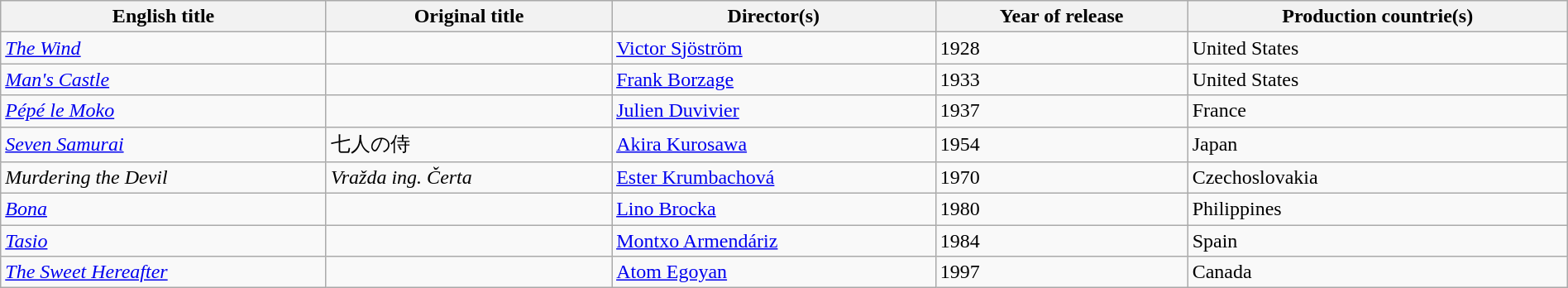<table class="sortable wikitable" style="width:100%; margin-bottom:4px" cellpadding="5">
<tr>
<th scope="col">English title</th>
<th scope="col">Original title</th>
<th scope="col">Director(s)</th>
<th scope="col">Year of release</th>
<th scope="col">Production countrie(s)</th>
</tr>
<tr>
<td><em><a href='#'>The Wind</a></em></td>
<td></td>
<td><a href='#'>Victor Sjöström</a></td>
<td>1928</td>
<td>United States</td>
</tr>
<tr>
<td><em><a href='#'>Man's Castle</a></em></td>
<td></td>
<td><a href='#'>Frank Borzage</a></td>
<td>1933</td>
<td>United States</td>
</tr>
<tr>
<td><em><a href='#'>Pépé le Moko</a></em></td>
<td></td>
<td><a href='#'>Julien Duvivier</a></td>
<td>1937</td>
<td>France</td>
</tr>
<tr>
<td><em><a href='#'>Seven Samurai</a></em></td>
<td>七人の侍</td>
<td><a href='#'>Akira Kurosawa</a></td>
<td>1954</td>
<td>Japan</td>
</tr>
<tr>
<td><em>Murdering the Devil</em></td>
<td><em>Vražda ing. Čerta</em></td>
<td><a href='#'>Ester Krumbachová</a></td>
<td>1970</td>
<td>Czechoslovakia</td>
</tr>
<tr>
<td><em><a href='#'>Bona</a></em></td>
<td></td>
<td><a href='#'>Lino Brocka</a></td>
<td>1980</td>
<td>Philippines</td>
</tr>
<tr>
<td><em><a href='#'>Tasio</a></em></td>
<td></td>
<td><a href='#'>Montxo Armendáriz</a></td>
<td>1984</td>
<td>Spain</td>
</tr>
<tr>
<td><em><a href='#'>The Sweet Hereafter</a></em></td>
<td></td>
<td><a href='#'>Atom Egoyan</a></td>
<td>1997</td>
<td>Canada</td>
</tr>
</table>
